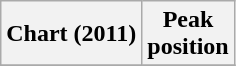<table class="wikitable plainrowheaders">
<tr>
<th scope="col">Chart (2011)</th>
<th scope="col">Peak<br>position</th>
</tr>
<tr>
</tr>
</table>
